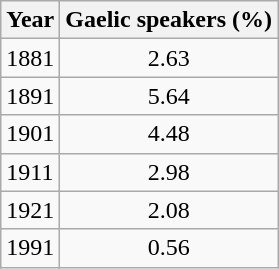<table class="wikitable">
<tr>
<th>Year</th>
<th>Gaelic speakers (%)</th>
</tr>
<tr>
<td>1881</td>
<td style="text-align:center;">2.63</td>
</tr>
<tr>
<td>1891</td>
<td style="text-align:center;">5.64</td>
</tr>
<tr>
<td>1901</td>
<td style="text-align:center;">4.48</td>
</tr>
<tr>
<td>1911</td>
<td style="text-align:center;">2.98</td>
</tr>
<tr>
<td>1921</td>
<td style="text-align:center;">2.08</td>
</tr>
<tr>
<td>1991</td>
<td style="text-align:center;">0.56</td>
</tr>
</table>
